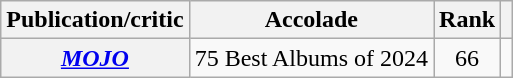<table class="wikitable sortable plainrowheaders">
<tr>
<th scope="col">Publication/critic</th>
<th scope="col">Accolade</th>
<th scope="col">Rank</th>
<th scope="col" class="unsortable"></th>
</tr>
<tr>
<th scope="row"><em><a href='#'>MOJO</a></em></th>
<td>75 Best Albums of 2024</td>
<td style="text-align: center;">66</td>
<td style="text-align: center;"></td>
</tr>
</table>
